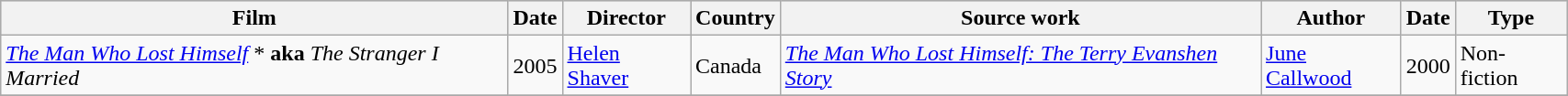<table class="wikitable" style=width:90%>
<tr style="background:#CCCCCC;">
<th>Film</th>
<th>Date</th>
<th>Director</th>
<th>Country</th>
<th>Source work</th>
<th>Author</th>
<th>Date</th>
<th>Type</th>
</tr>
<tr>
<td><em><a href='#'>The Man Who Lost Himself</a></em> * <strong>aka</strong> <em>The Stranger I Married</em></td>
<td>2005</td>
<td><a href='#'>Helen Shaver</a></td>
<td>Canada</td>
<td><em><a href='#'>The Man Who Lost Himself: The Terry Evanshen Story</a></em></td>
<td><a href='#'>June Callwood</a></td>
<td>2000</td>
<td>Non-fiction</td>
</tr>
<tr>
</tr>
</table>
